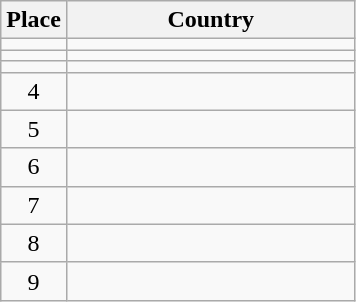<table class=wikitable style=text-align:center>
<tr>
<th width=35>Place</th>
<th width=185>Country</th>
</tr>
<tr>
<td></td>
<td style=text-align:left></td>
</tr>
<tr>
<td></td>
<td style=text-align:left></td>
</tr>
<tr>
<td></td>
<td style=text-align:left></td>
</tr>
<tr>
<td>4</td>
<td style=text-align:left></td>
</tr>
<tr>
<td>5</td>
<td style=text-align:left></td>
</tr>
<tr>
<td>6</td>
<td style=text-align:left></td>
</tr>
<tr>
<td>7</td>
<td style=text-align:left></td>
</tr>
<tr>
<td>8</td>
<td style=text-align:left></td>
</tr>
<tr>
<td>9</td>
<td style=text-align:left></td>
</tr>
</table>
